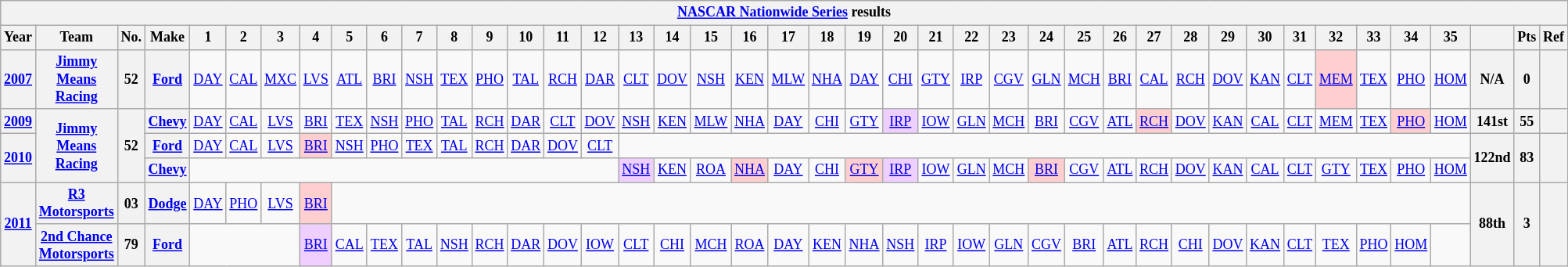<table class="wikitable" style="text-align:center; font-size:75%">
<tr>
<th colspan=42><a href='#'>NASCAR Nationwide Series</a> results</th>
</tr>
<tr>
<th>Year</th>
<th>Team</th>
<th>No.</th>
<th>Make</th>
<th>1</th>
<th>2</th>
<th>3</th>
<th>4</th>
<th>5</th>
<th>6</th>
<th>7</th>
<th>8</th>
<th>9</th>
<th>10</th>
<th>11</th>
<th>12</th>
<th>13</th>
<th>14</th>
<th>15</th>
<th>16</th>
<th>17</th>
<th>18</th>
<th>19</th>
<th>20</th>
<th>21</th>
<th>22</th>
<th>23</th>
<th>24</th>
<th>25</th>
<th>26</th>
<th>27</th>
<th>28</th>
<th>29</th>
<th>30</th>
<th>31</th>
<th>32</th>
<th>33</th>
<th>34</th>
<th>35</th>
<th></th>
<th>Pts</th>
<th>Ref</th>
</tr>
<tr>
<th><a href='#'>2007</a></th>
<th><a href='#'>Jimmy Means Racing</a></th>
<th>52</th>
<th><a href='#'>Ford</a></th>
<td><a href='#'>DAY</a></td>
<td><a href='#'>CAL</a></td>
<td><a href='#'>MXC</a></td>
<td><a href='#'>LVS</a></td>
<td><a href='#'>ATL</a></td>
<td><a href='#'>BRI</a></td>
<td><a href='#'>NSH</a></td>
<td><a href='#'>TEX</a></td>
<td><a href='#'>PHO</a></td>
<td><a href='#'>TAL</a></td>
<td><a href='#'>RCH</a></td>
<td><a href='#'>DAR</a></td>
<td><a href='#'>CLT</a></td>
<td><a href='#'>DOV</a></td>
<td><a href='#'>NSH</a></td>
<td><a href='#'>KEN</a></td>
<td><a href='#'>MLW</a></td>
<td><a href='#'>NHA</a></td>
<td><a href='#'>DAY</a></td>
<td><a href='#'>CHI</a></td>
<td><a href='#'>GTY</a></td>
<td><a href='#'>IRP</a></td>
<td><a href='#'>CGV</a></td>
<td><a href='#'>GLN</a></td>
<td><a href='#'>MCH</a></td>
<td><a href='#'>BRI</a></td>
<td><a href='#'>CAL</a></td>
<td><a href='#'>RCH</a></td>
<td><a href='#'>DOV</a></td>
<td><a href='#'>KAN</a></td>
<td><a href='#'>CLT</a></td>
<td style="background:#FFCFCF;"><a href='#'>MEM</a><br></td>
<td><a href='#'>TEX</a></td>
<td><a href='#'>PHO</a></td>
<td><a href='#'>HOM</a></td>
<th>N/A</th>
<th>0</th>
<th></th>
</tr>
<tr>
<th><a href='#'>2009</a></th>
<th rowspan=3><a href='#'>Jimmy Means Racing</a></th>
<th rowspan=3>52</th>
<th><a href='#'>Chevy</a></th>
<td><a href='#'>DAY</a></td>
<td><a href='#'>CAL</a></td>
<td><a href='#'>LVS</a></td>
<td><a href='#'>BRI</a></td>
<td><a href='#'>TEX</a></td>
<td><a href='#'>NSH</a></td>
<td><a href='#'>PHO</a></td>
<td><a href='#'>TAL</a></td>
<td><a href='#'>RCH</a></td>
<td><a href='#'>DAR</a></td>
<td><a href='#'>CLT</a></td>
<td><a href='#'>DOV</a></td>
<td><a href='#'>NSH</a></td>
<td><a href='#'>KEN</a></td>
<td><a href='#'>MLW</a></td>
<td><a href='#'>NHA</a></td>
<td><a href='#'>DAY</a></td>
<td><a href='#'>CHI</a></td>
<td><a href='#'>GTY</a></td>
<td style="background:#EFCFFF;"><a href='#'>IRP</a><br></td>
<td><a href='#'>IOW</a></td>
<td><a href='#'>GLN</a></td>
<td><a href='#'>MCH</a></td>
<td><a href='#'>BRI</a></td>
<td><a href='#'>CGV</a></td>
<td><a href='#'>ATL</a></td>
<td style="background:#FFCFCF;"><a href='#'>RCH</a><br></td>
<td><a href='#'>DOV</a></td>
<td><a href='#'>KAN</a></td>
<td><a href='#'>CAL</a></td>
<td><a href='#'>CLT</a></td>
<td><a href='#'>MEM</a></td>
<td><a href='#'>TEX</a></td>
<td style="background:#FFCFCF;"><a href='#'>PHO</a><br></td>
<td><a href='#'>HOM</a></td>
<th>141st</th>
<th>55</th>
<th></th>
</tr>
<tr>
<th rowspan=2><a href='#'>2010</a></th>
<th><a href='#'>Ford</a></th>
<td><a href='#'>DAY</a></td>
<td><a href='#'>CAL</a></td>
<td><a href='#'>LVS</a></td>
<td style="background:#FFCFCF;"><a href='#'>BRI</a><br></td>
<td><a href='#'>NSH</a></td>
<td><a href='#'>PHO</a></td>
<td><a href='#'>TEX</a></td>
<td><a href='#'>TAL</a></td>
<td><a href='#'>RCH</a></td>
<td><a href='#'>DAR</a></td>
<td><a href='#'>DOV</a></td>
<td><a href='#'>CLT</a></td>
<td colspan=23></td>
<th rowspan=2>122nd</th>
<th rowspan=2>83</th>
<th rowspan=2></th>
</tr>
<tr>
<th><a href='#'>Chevy</a></th>
<td colspan=12></td>
<td style="background:#EFCFFF;"><a href='#'>NSH</a><br></td>
<td><a href='#'>KEN</a></td>
<td><a href='#'>ROA</a></td>
<td style="background:#FFCFCF;"><a href='#'>NHA</a><br></td>
<td><a href='#'>DAY</a></td>
<td><a href='#'>CHI</a></td>
<td style="background:#FFCFCF;"><a href='#'>GTY</a><br></td>
<td style="background:#EFCFFF;"><a href='#'>IRP</a><br></td>
<td><a href='#'>IOW</a></td>
<td><a href='#'>GLN</a></td>
<td><a href='#'>MCH</a></td>
<td style="background:#FFCFCF;"><a href='#'>BRI</a><br></td>
<td><a href='#'>CGV</a></td>
<td><a href='#'>ATL</a></td>
<td><a href='#'>RCH</a></td>
<td><a href='#'>DOV</a></td>
<td><a href='#'>KAN</a></td>
<td><a href='#'>CAL</a></td>
<td><a href='#'>CLT</a></td>
<td><a href='#'>GTY</a></td>
<td><a href='#'>TEX</a></td>
<td><a href='#'>PHO</a></td>
<td><a href='#'>HOM</a></td>
</tr>
<tr>
<th rowspan=2><a href='#'>2011</a></th>
<th><a href='#'>R3 Motorsports</a></th>
<th>03</th>
<th><a href='#'>Dodge</a></th>
<td><a href='#'>DAY</a></td>
<td><a href='#'>PHO</a></td>
<td><a href='#'>LVS</a></td>
<td style="background:#FFCFCF;"><a href='#'>BRI</a><br></td>
<td colspan=31></td>
<th rowspan=2>88th</th>
<th rowspan=2>3</th>
<th rowspan=2></th>
</tr>
<tr>
<th><a href='#'>2nd Chance Motorsports</a></th>
<th>79</th>
<th><a href='#'>Ford</a></th>
<td colspan=3></td>
<td style="background:#EFCFFF;"><a href='#'>BRI</a><br></td>
<td><a href='#'>CAL</a></td>
<td><a href='#'>TEX</a></td>
<td><a href='#'>TAL</a></td>
<td><a href='#'>NSH</a></td>
<td><a href='#'>RCH</a></td>
<td><a href='#'>DAR</a></td>
<td><a href='#'>DOV</a></td>
<td><a href='#'>IOW</a></td>
<td><a href='#'>CLT</a></td>
<td><a href='#'>CHI</a></td>
<td><a href='#'>MCH</a></td>
<td><a href='#'>ROA</a></td>
<td><a href='#'>DAY</a></td>
<td><a href='#'>KEN</a></td>
<td><a href='#'>NHA</a></td>
<td><a href='#'>NSH</a></td>
<td><a href='#'>IRP</a></td>
<td><a href='#'>IOW</a></td>
<td><a href='#'>GLN</a></td>
<td><a href='#'>CGV</a></td>
<td><a href='#'>BRI</a></td>
<td><a href='#'>ATL</a></td>
<td><a href='#'>RCH</a></td>
<td><a href='#'>CHI</a></td>
<td><a href='#'>DOV</a></td>
<td><a href='#'>KAN</a></td>
<td><a href='#'>CLT</a></td>
<td><a href='#'>TEX</a></td>
<td><a href='#'>PHO</a></td>
<td><a href='#'>HOM</a></td>
<td></td>
</tr>
</table>
